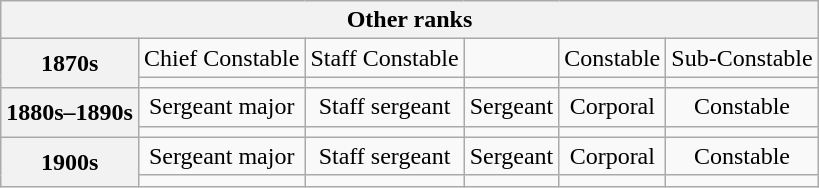<table class="wikitable">
<tr>
<th colspan="6">Other ranks</th>
</tr>
<tr style="text-align:center;">
<th rowspan=2>1870s</th>
<td>Chief Constable</td>
<td>Staff Constable</td>
<td></td>
<td>Constable</td>
<td>Sub-Constable</td>
</tr>
<tr style="text-align:center;">
<td></td>
<td></td>
<td></td>
<td></td>
<td></td>
</tr>
<tr style="text-align:center;">
<th rowspan=2>1880s–1890s</th>
<td>Sergeant major</td>
<td>Staff sergeant</td>
<td>Sergeant</td>
<td>Corporal</td>
<td>Constable</td>
</tr>
<tr style="text-align:center;">
<td></td>
<td></td>
<td></td>
<td></td>
<td></td>
</tr>
<tr style="text-align:center;">
<th rowspan=2>1900s</th>
<td>Sergeant major</td>
<td>Staff sergeant</td>
<td>Sergeant</td>
<td>Corporal</td>
<td>Constable</td>
</tr>
<tr style="text-align:center;">
<td></td>
<td></td>
<td></td>
<td></td>
<td></td>
</tr>
</table>
